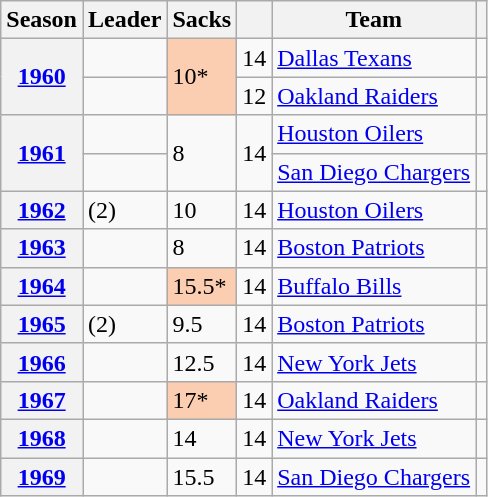<table class="sortable wikitable">
<tr>
<th scope=col>Season</th>
<th scope=col>Leader</th>
<th scope=col>Sacks</th>
<th scope=col></th>
<th scope=col>Team</th>
<th scope=col class= "unsortable"></th>
</tr>
<tr>
<th scope=rowgroup rowspan=2><a href='#'>1960</a></th>
<td></td>
<td rowspan=2 style="background-color:#FBCEB1">10*</td>
<td>14</td>
<td><a href='#'>Dallas Texans</a></td>
<td></td>
</tr>
<tr>
<td></td>
<td>12</td>
<td><a href='#'>Oakland Raiders</a></td>
<td></td>
</tr>
<tr>
<th scope=rowgroup rowspan=2><a href='#'>1961</a></th>
<td></td>
<td rowspan=2>8</td>
<td rowspan=2>14</td>
<td><a href='#'>Houston Oilers</a></td>
<td></td>
</tr>
<tr>
<td></td>
<td><a href='#'>San Diego Chargers</a></td>
<td></td>
</tr>
<tr>
<th scope=row><a href='#'>1962</a></th>
<td> (2)</td>
<td>10</td>
<td>14</td>
<td><a href='#'>Houston Oilers</a></td>
<td></td>
</tr>
<tr>
<th scope=row><a href='#'>1963</a></th>
<td></td>
<td>8</td>
<td>14</td>
<td><a href='#'>Boston Patriots</a></td>
<td></td>
</tr>
<tr>
<th scope=row><a href='#'>1964</a></th>
<td></td>
<td style="background-color:#FBCEB1">15.5*</td>
<td>14</td>
<td><a href='#'>Buffalo Bills</a></td>
<td></td>
</tr>
<tr>
<th scope=row><a href='#'>1965</a></th>
<td> (2)</td>
<td>9.5</td>
<td>14</td>
<td><a href='#'>Boston Patriots</a></td>
<td></td>
</tr>
<tr>
<th scope=row><a href='#'>1966</a></th>
<td></td>
<td>12.5</td>
<td>14</td>
<td><a href='#'>New York Jets</a></td>
<td></td>
</tr>
<tr>
<th scope=row><a href='#'>1967</a></th>
<td></td>
<td style="background-color:#FBCEB1">17*</td>
<td>14</td>
<td><a href='#'>Oakland Raiders</a></td>
<td></td>
</tr>
<tr>
<th scope=row><a href='#'>1968</a></th>
<td></td>
<td>14</td>
<td>14</td>
<td><a href='#'>New York Jets</a></td>
<td></td>
</tr>
<tr>
<th scope=row><a href='#'>1969</a></th>
<td></td>
<td>15.5</td>
<td>14</td>
<td><a href='#'>San Diego Chargers</a></td>
<td></td>
</tr>
</table>
